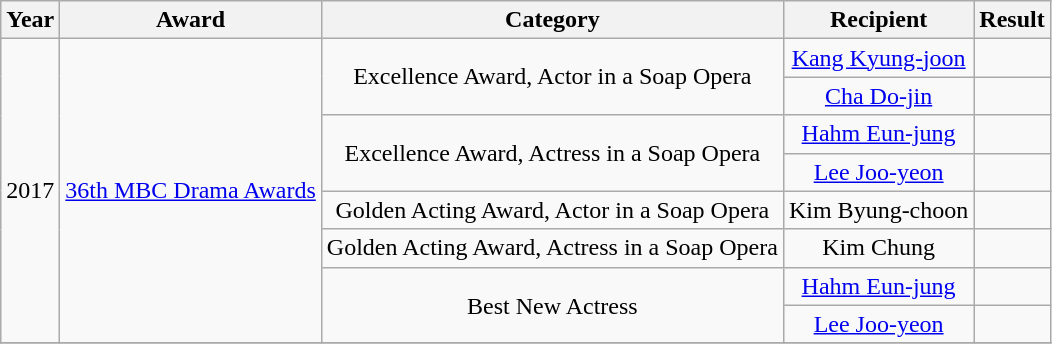<table class="wikitable sortable plainrowheaders" style="text-align:center;">
<tr>
<th>Year</th>
<th>Award</th>
<th>Category</th>
<th>Recipient</th>
<th>Result</th>
</tr>
<tr>
<td rowspan="8">2017</td>
<td rowspan="8"><a href='#'>36th MBC Drama Awards</a></td>
<td rowspan="2">Excellence Award, Actor in a Soap Opera</td>
<td><a href='#'>Kang Kyung-joon</a></td>
<td></td>
</tr>
<tr>
<td><a href='#'>Cha Do-jin</a></td>
<td></td>
</tr>
<tr>
<td rowspan="2">Excellence Award, Actress in a Soap Opera</td>
<td><a href='#'>Hahm Eun-jung</a></td>
<td></td>
</tr>
<tr>
<td><a href='#'>Lee Joo-yeon</a></td>
<td></td>
</tr>
<tr>
<td>Golden Acting Award, Actor in a Soap Opera</td>
<td>Kim Byung-choon</td>
<td></td>
</tr>
<tr>
<td>Golden Acting Award, Actress in a Soap Opera</td>
<td>Kim Chung</td>
<td></td>
</tr>
<tr>
<td rowspan="2">Best New Actress</td>
<td><a href='#'>Hahm Eun-jung</a></td>
<td></td>
</tr>
<tr>
<td><a href='#'>Lee Joo-yeon</a></td>
<td></td>
</tr>
<tr>
</tr>
</table>
